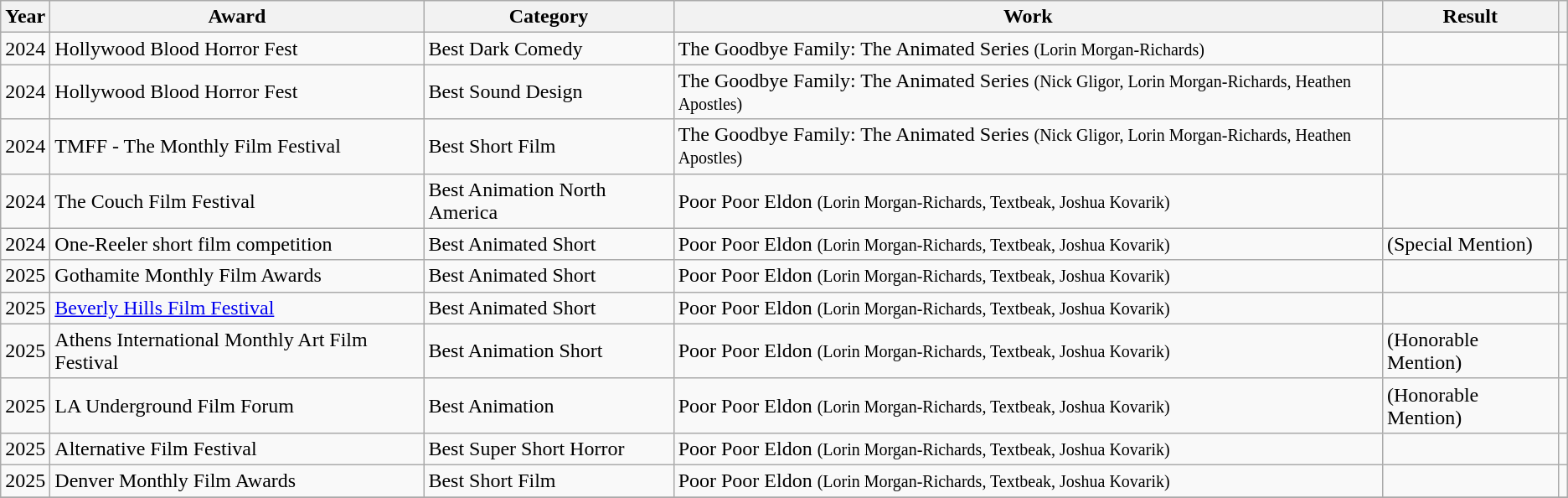<table class="wikitable">
<tr>
<th>Year</th>
<th>Award</th>
<th>Category</th>
<th>Work</th>
<th>Result</th>
<th></th>
</tr>
<tr>
<td>2024</td>
<td>Hollywood Blood Horror Fest</td>
<td>Best Dark Comedy</td>
<td>The Goodbye Family: The Animated Series <small>(Lorin Morgan-Richards)</small></td>
<td></td>
<td></td>
</tr>
<tr>
<td>2024</td>
<td>Hollywood Blood Horror Fest</td>
<td>Best Sound Design</td>
<td>The Goodbye Family: The Animated Series <small>(Nick Gligor, Lorin Morgan-Richards, Heathen Apostles)</small></td>
<td></td>
<td></td>
</tr>
<tr>
<td>2024</td>
<td>TMFF - The Monthly Film Festival</td>
<td>Best Short Film</td>
<td>The Goodbye Family: The Animated Series <small>(Nick Gligor, Lorin Morgan-Richards, Heathen Apostles)</small></td>
<td></td>
<td></td>
</tr>
<tr>
<td>2024</td>
<td>The Couch Film Festival</td>
<td>Best Animation North America</td>
<td>Poor Poor Eldon <small>(Lorin Morgan-Richards, Textbeak, Joshua Kovarik)</small></td>
<td></td>
<td></td>
</tr>
<tr>
<td>2024</td>
<td>One-Reeler short film competition</td>
<td>Best Animated Short</td>
<td>Poor Poor Eldon <small>(Lorin Morgan-Richards, Textbeak, Joshua Kovarik)</small></td>
<td> (Special Mention)</td>
<td></td>
</tr>
<tr>
<td>2025</td>
<td>Gothamite Monthly Film Awards</td>
<td>Best Animated Short</td>
<td>Poor Poor Eldon <small>(Lorin Morgan-Richards, Textbeak, Joshua Kovarik)</small></td>
<td></td>
<td></td>
</tr>
<tr>
<td>2025</td>
<td><a href='#'>Beverly Hills Film Festival</a></td>
<td>Best Animated Short</td>
<td>Poor Poor Eldon <small>(Lorin Morgan-Richards, Textbeak, Joshua Kovarik)</small></td>
<td></td>
<td></td>
</tr>
<tr>
<td>2025</td>
<td>Athens International Monthly Art Film Festival</td>
<td>Best Animation Short</td>
<td>Poor Poor Eldon <small>(Lorin Morgan-Richards, Textbeak, Joshua Kovarik)</small></td>
<td> (Honorable Mention)</td>
<td></td>
</tr>
<tr>
<td>2025</td>
<td>LA Underground Film Forum</td>
<td>Best Animation</td>
<td>Poor Poor Eldon <small>(Lorin Morgan-Richards, Textbeak, Joshua Kovarik)</small></td>
<td> (Honorable Mention)</td>
<td></td>
</tr>
<tr>
<td>2025</td>
<td>Alternative Film Festival</td>
<td>Best Super Short Horror</td>
<td>Poor Poor Eldon <small>(Lorin Morgan-Richards, Textbeak, Joshua Kovarik)</small></td>
<td></td>
<td></td>
</tr>
<tr>
<td>2025</td>
<td>Denver Monthly Film Awards</td>
<td>Best Short Film</td>
<td>Poor Poor Eldon <small>(Lorin Morgan-Richards, Textbeak, Joshua Kovarik)</small></td>
<td></td>
<td></td>
</tr>
<tr>
</tr>
</table>
